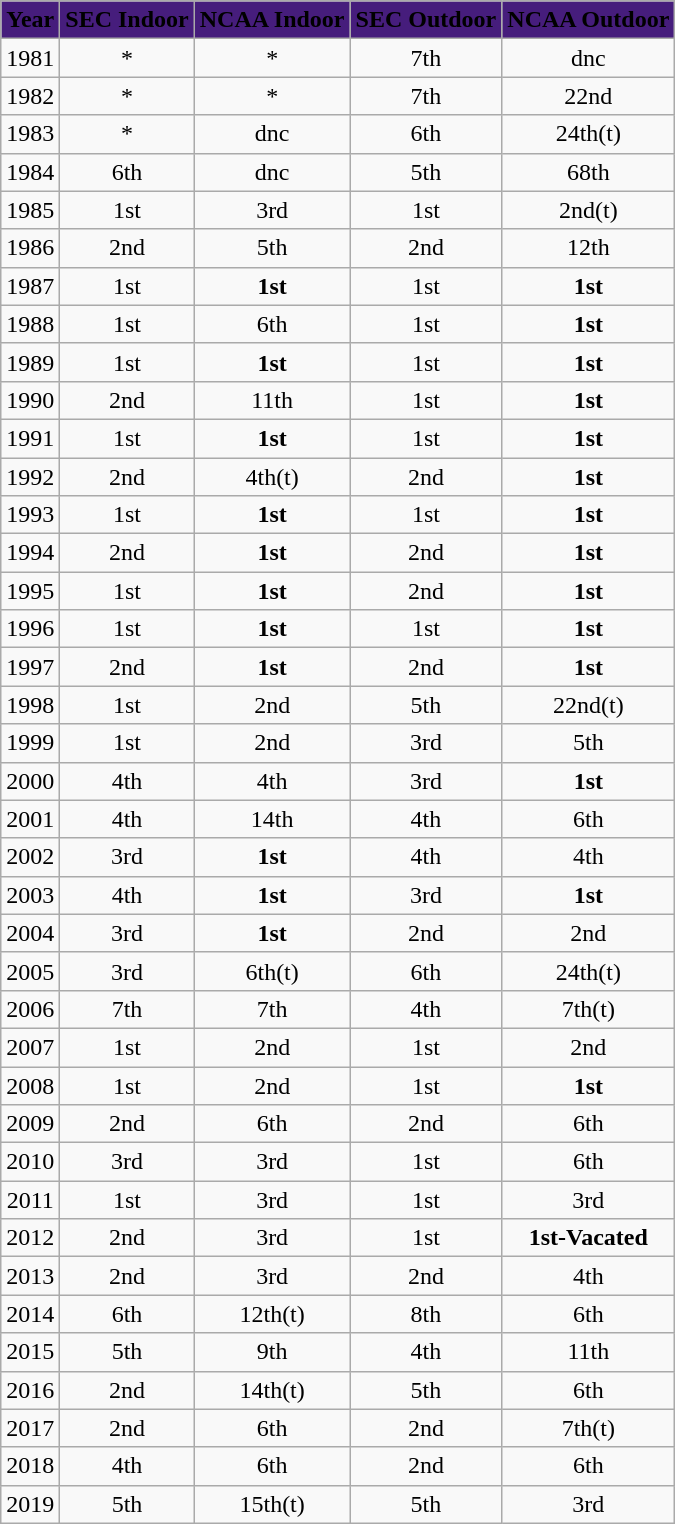<table class="wikitable sortable">
<tr>
<th style="background:#461d7c;" align="center"><span>Year</span></th>
<th style="background:#461d7c;" align="center"><span>SEC Indoor</span></th>
<th style="background:#461d7c;" align="center"><span>NCAA Indoor</span></th>
<th style="background:#461d7c;" align="center"><span>SEC Outdoor</span></th>
<th style="background:#461d7c;" align="center"><span>NCAA Outdoor</span></th>
</tr>
<tr style="text-align:center;">
<td>1981</td>
<td>*</td>
<td>*</td>
<td>7th</td>
<td>dnc</td>
</tr>
<tr style="text-align:center;">
<td>1982</td>
<td>*</td>
<td>*</td>
<td>7th</td>
<td>22nd</td>
</tr>
<tr style="text-align:center;">
<td>1983</td>
<td>*</td>
<td>dnc</td>
<td>6th</td>
<td>24th(t)</td>
</tr>
<tr style="text-align:center;">
<td>1984</td>
<td>6th</td>
<td>dnc</td>
<td>5th</td>
<td>68th</td>
</tr>
<tr style="text-align:center;">
<td>1985</td>
<td>1st</td>
<td>3rd</td>
<td>1st</td>
<td>2nd(t)</td>
</tr>
<tr style="text-align:center;">
<td>1986</td>
<td>2nd</td>
<td>5th</td>
<td>2nd</td>
<td>12th</td>
</tr>
<tr style="text-align:center;">
<td>1987</td>
<td>1st</td>
<td><strong>1st</strong></td>
<td>1st</td>
<td><strong>1st</strong></td>
</tr>
<tr style="text-align:center;">
<td>1988</td>
<td>1st</td>
<td>6th</td>
<td>1st</td>
<td><strong>1st</strong></td>
</tr>
<tr style="text-align:center;">
<td>1989</td>
<td>1st</td>
<td><strong>1st</strong></td>
<td>1st</td>
<td><strong>1st</strong></td>
</tr>
<tr style="text-align:center;">
<td>1990</td>
<td>2nd</td>
<td>11th</td>
<td>1st</td>
<td><strong>1st</strong></td>
</tr>
<tr style="text-align:center;">
<td>1991</td>
<td>1st</td>
<td><strong>1st</strong></td>
<td>1st</td>
<td><strong>1st</strong></td>
</tr>
<tr style="text-align:center;">
<td>1992</td>
<td>2nd</td>
<td>4th(t)</td>
<td>2nd</td>
<td><strong>1st</strong></td>
</tr>
<tr style="text-align:center;">
<td>1993</td>
<td>1st</td>
<td><strong>1st</strong></td>
<td>1st</td>
<td><strong>1st</strong></td>
</tr>
<tr style="text-align:center;">
<td>1994</td>
<td>2nd</td>
<td><strong>1st</strong></td>
<td>2nd</td>
<td><strong>1st</strong></td>
</tr>
<tr style="text-align:center;">
<td>1995</td>
<td>1st</td>
<td><strong>1st</strong></td>
<td>2nd</td>
<td><strong>1st</strong></td>
</tr>
<tr style="text-align:center;">
<td>1996</td>
<td>1st</td>
<td><strong>1st</strong></td>
<td>1st</td>
<td><strong>1st</strong></td>
</tr>
<tr style="text-align:center;">
<td>1997</td>
<td>2nd</td>
<td><strong>1st</strong></td>
<td>2nd</td>
<td><strong>1st</strong></td>
</tr>
<tr style="text-align:center;">
<td>1998</td>
<td>1st</td>
<td>2nd</td>
<td>5th</td>
<td>22nd(t)</td>
</tr>
<tr style="text-align:center;">
<td>1999</td>
<td>1st</td>
<td>2nd</td>
<td>3rd</td>
<td>5th</td>
</tr>
<tr style="text-align:center;">
<td>2000</td>
<td>4th</td>
<td>4th</td>
<td>3rd</td>
<td><strong>1st</strong></td>
</tr>
<tr style="text-align:center;">
<td>2001</td>
<td>4th</td>
<td>14th</td>
<td>4th</td>
<td>6th</td>
</tr>
<tr style="text-align:center;">
<td>2002</td>
<td>3rd</td>
<td><strong>1st</strong></td>
<td>4th</td>
<td>4th</td>
</tr>
<tr style="text-align:center;">
<td>2003</td>
<td>4th</td>
<td><strong>1st</strong></td>
<td>3rd</td>
<td><strong>1st</strong></td>
</tr>
<tr style="text-align:center;">
<td>2004</td>
<td>3rd</td>
<td><strong>1st</strong></td>
<td>2nd</td>
<td>2nd</td>
</tr>
<tr style="text-align:center;">
<td>2005</td>
<td>3rd</td>
<td>6th(t)</td>
<td>6th</td>
<td>24th(t)</td>
</tr>
<tr style="text-align:center;">
<td>2006</td>
<td>7th</td>
<td>7th</td>
<td>4th</td>
<td>7th(t)</td>
</tr>
<tr style="text-align:center;">
<td>2007</td>
<td>1st</td>
<td>2nd</td>
<td>1st</td>
<td>2nd</td>
</tr>
<tr style="text-align:center;">
<td>2008</td>
<td>1st</td>
<td>2nd</td>
<td>1st</td>
<td><strong>1st</strong></td>
</tr>
<tr style="text-align:center;">
<td>2009</td>
<td>2nd</td>
<td>6th</td>
<td>2nd</td>
<td>6th</td>
</tr>
<tr style="text-align:center;">
<td>2010</td>
<td>3rd</td>
<td>3rd</td>
<td>1st</td>
<td>6th</td>
</tr>
<tr style="text-align:center;">
<td>2011</td>
<td>1st</td>
<td>3rd</td>
<td>1st</td>
<td>3rd</td>
</tr>
<tr style="text-align:center;">
<td>2012</td>
<td>2nd</td>
<td>3rd</td>
<td>1st</td>
<td><strong>1st-Vacated</strong></td>
</tr>
<tr style="text-align:center;">
<td>2013</td>
<td>2nd</td>
<td>3rd</td>
<td>2nd</td>
<td>4th</td>
</tr>
<tr style="text-align:center;">
<td>2014</td>
<td>6th</td>
<td>12th(t)</td>
<td>8th</td>
<td>6th</td>
</tr>
<tr style="text-align:center;">
<td>2015</td>
<td>5th</td>
<td>9th</td>
<td>4th</td>
<td>11th</td>
</tr>
<tr style="text-align:center;">
<td>2016</td>
<td>2nd</td>
<td>14th(t)</td>
<td>5th</td>
<td>6th</td>
</tr>
<tr style="text-align:center;">
<td>2017</td>
<td>2nd</td>
<td>6th</td>
<td>2nd</td>
<td>7th(t)</td>
</tr>
<tr style="text-align:center;">
<td>2018</td>
<td>4th</td>
<td>6th</td>
<td>2nd</td>
<td>6th</td>
</tr>
<tr style="text-align:center;">
<td>2019</td>
<td>5th</td>
<td>15th(t)</td>
<td>5th</td>
<td>3rd</td>
</tr>
</table>
